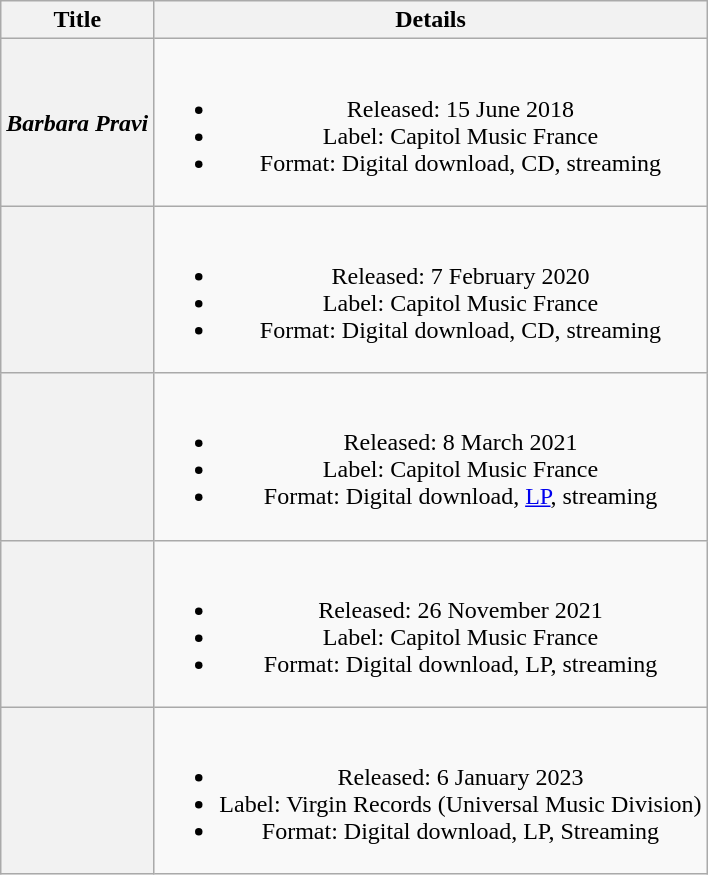<table class="wikitable plainrowheaders" style="text-align:center;">
<tr>
<th scope="col">Title</th>
<th scope="col">Details</th>
</tr>
<tr>
<th scope="row"><em>Barbara Pravi</em></th>
<td><br><ul><li>Released: 15 June 2018</li><li>Label: Capitol Music France</li><li>Format: Digital download, CD, streaming</li></ul></td>
</tr>
<tr>
<th scope="row"></th>
<td><br><ul><li>Released: 7 February 2020</li><li>Label: Capitol Music France</li><li>Format: Digital download, CD, streaming</li></ul></td>
</tr>
<tr>
<th scope="row"></th>
<td><br><ul><li>Released: 8 March 2021</li><li>Label: Capitol Music France</li><li>Format: Digital download, <a href='#'>LP</a>, streaming</li></ul></td>
</tr>
<tr>
<th scope="row"></th>
<td><br><ul><li>Released: 26 November 2021</li><li>Label: Capitol Music France</li><li>Format: Digital download, LP, streaming</li></ul></td>
</tr>
<tr>
<th scope="row"></th>
<td><br><ul><li>Released: 6 January 2023</li><li>Label: Virgin Records (Universal Music Division)</li><li>Format: Digital download, LP, Streaming</li></ul></td>
</tr>
</table>
